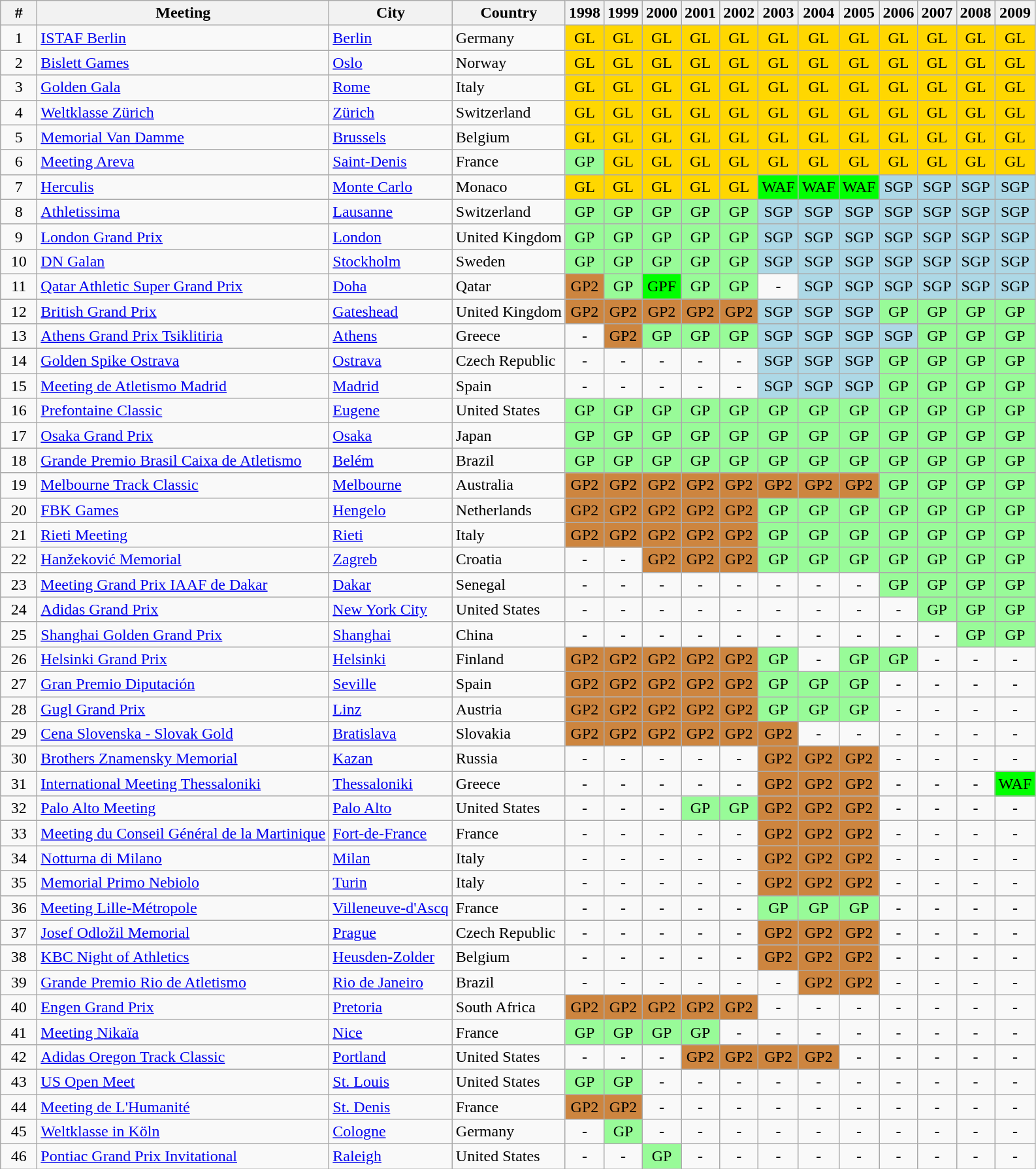<table class="wikitable sortable" style="text-align:center; float:center;">
<tr>
<th width=30px>#</th>
<th>Meeting</th>
<th>City</th>
<th>Country</th>
<th>1998</th>
<th>1999</th>
<th>2000</th>
<th>2001</th>
<th>2002</th>
<th>2003</th>
<th>2004</th>
<th>2005</th>
<th>2006</th>
<th>2007</th>
<th>2008</th>
<th>2009</th>
</tr>
<tr>
<td>1</td>
<td align=left><a href='#'>ISTAF Berlin</a></td>
<td align=left><a href='#'>Berlin</a></td>
<td align=left>Germany</td>
<td bgcolor=#ffd700>GL</td>
<td bgcolor=#ffd700>GL</td>
<td bgcolor=#ffd700>GL</td>
<td bgcolor=#ffd700>GL</td>
<td bgcolor=#ffd700>GL</td>
<td bgcolor=#ffd700>GL</td>
<td bgcolor=#ffd700>GL</td>
<td bgcolor=#ffd700>GL</td>
<td bgcolor=#ffd700>GL</td>
<td bgcolor=#ffd700>GL</td>
<td bgcolor=#ffd700>GL</td>
<td bgcolor=#ffd700>GL</td>
</tr>
<tr>
<td>2</td>
<td align=left><a href='#'>Bislett Games</a></td>
<td align=left><a href='#'>Oslo</a></td>
<td align=left>Norway</td>
<td bgcolor=#ffd700>GL</td>
<td bgcolor=#ffd700>GL</td>
<td bgcolor=#ffd700>GL</td>
<td bgcolor=#ffd700>GL</td>
<td bgcolor=#ffd700>GL</td>
<td bgcolor=#ffd700>GL</td>
<td bgcolor=#ffd700>GL</td>
<td bgcolor=#ffd700>GL</td>
<td bgcolor=#ffd700>GL</td>
<td bgcolor=#ffd700>GL</td>
<td bgcolor=#ffd700>GL</td>
<td bgcolor=#ffd700>GL</td>
</tr>
<tr>
<td>3</td>
<td align=left><a href='#'>Golden Gala</a></td>
<td align=left><a href='#'>Rome</a></td>
<td align=left>Italy</td>
<td bgcolor=#ffd700>GL</td>
<td bgcolor=#ffd700>GL</td>
<td bgcolor=#ffd700>GL</td>
<td bgcolor=#ffd700>GL</td>
<td bgcolor=#ffd700>GL</td>
<td bgcolor=#ffd700>GL</td>
<td bgcolor=#ffd700>GL</td>
<td bgcolor=#ffd700>GL</td>
<td bgcolor=#ffd700>GL</td>
<td bgcolor=#ffd700>GL</td>
<td bgcolor=#ffd700>GL</td>
<td bgcolor=#ffd700>GL</td>
</tr>
<tr>
<td>4</td>
<td align=left><a href='#'>Weltklasse Zürich</a></td>
<td align=left><a href='#'>Zürich</a></td>
<td align=left>Switzerland</td>
<td bgcolor=#ffd700>GL</td>
<td bgcolor=#ffd700>GL</td>
<td bgcolor=#ffd700>GL</td>
<td bgcolor=#ffd700>GL</td>
<td bgcolor=#ffd700>GL</td>
<td bgcolor=#ffd700>GL</td>
<td bgcolor=#ffd700>GL</td>
<td bgcolor=#ffd700>GL</td>
<td bgcolor=#ffd700>GL</td>
<td bgcolor=#ffd700>GL</td>
<td bgcolor=#ffd700>GL</td>
<td bgcolor=#ffd700>GL</td>
</tr>
<tr>
<td>5</td>
<td align=left><a href='#'>Memorial Van Damme</a></td>
<td align=left><a href='#'>Brussels</a></td>
<td align=left>Belgium</td>
<td bgcolor=#ffd700>GL</td>
<td bgcolor=#ffd700>GL</td>
<td bgcolor=#ffd700>GL</td>
<td bgcolor=#ffd700>GL</td>
<td bgcolor=#ffd700>GL</td>
<td bgcolor=#ffd700>GL</td>
<td bgcolor=#ffd700>GL</td>
<td bgcolor=#ffd700>GL</td>
<td bgcolor=#ffd700>GL</td>
<td bgcolor=#ffd700>GL</td>
<td bgcolor=#ffd700>GL</td>
<td bgcolor=#ffd700>GL</td>
</tr>
<tr>
<td>6</td>
<td align=left><a href='#'>Meeting Areva</a></td>
<td align=left><a href='#'>Saint-Denis</a></td>
<td align=left>France</td>
<td bgcolor=#98fb98>GP</td>
<td bgcolor=#ffd700>GL</td>
<td bgcolor=#ffd700>GL</td>
<td bgcolor=#ffd700>GL</td>
<td bgcolor=#ffd700>GL</td>
<td bgcolor=#ffd700>GL</td>
<td bgcolor=#ffd700>GL</td>
<td bgcolor=#ffd700>GL</td>
<td bgcolor=#ffd700>GL</td>
<td bgcolor=#ffd700>GL</td>
<td bgcolor=#ffd700>GL</td>
<td bgcolor=#ffd700>GL</td>
</tr>
<tr>
<td>7</td>
<td align=left><a href='#'>Herculis</a></td>
<td align=left><a href='#'>Monte Carlo</a></td>
<td align=left>Monaco</td>
<td bgcolor=#ffd700>GL</td>
<td bgcolor=#ffd700>GL</td>
<td bgcolor=#ffd700>GL</td>
<td bgcolor=#ffd700>GL</td>
<td bgcolor=#ffd700>GL</td>
<td bgcolor=lime>WAF</td>
<td bgcolor=lime>WAF</td>
<td bgcolor=lime>WAF</td>
<td bgcolor=#add8e6>SGP</td>
<td bgcolor=#add8e6>SGP</td>
<td bgcolor=#add8e6>SGP</td>
<td bgcolor=#add8e6>SGP</td>
</tr>
<tr>
<td>8</td>
<td align=left><a href='#'>Athletissima</a></td>
<td align=left><a href='#'>Lausanne</a></td>
<td align=left>Switzerland</td>
<td bgcolor=#98fb98>GP</td>
<td bgcolor=#98fb98>GP</td>
<td bgcolor=#98fb98>GP</td>
<td bgcolor=#98fb98>GP</td>
<td bgcolor=#98fb98>GP</td>
<td bgcolor=#add8e6>SGP</td>
<td bgcolor=#add8e6>SGP</td>
<td bgcolor=#add8e6>SGP</td>
<td bgcolor=#add8e6>SGP</td>
<td bgcolor=#add8e6>SGP</td>
<td bgcolor=#add8e6>SGP</td>
<td bgcolor=#add8e6>SGP</td>
</tr>
<tr>
<td>9</td>
<td align=left><a href='#'>London Grand Prix</a></td>
<td align=left><a href='#'>London</a></td>
<td align=left>United Kingdom</td>
<td bgcolor=#98fb98>GP</td>
<td bgcolor=#98fb98>GP</td>
<td bgcolor=#98fb98>GP</td>
<td bgcolor=#98fb98>GP</td>
<td bgcolor=#98fb98>GP</td>
<td bgcolor=#add8e6>SGP</td>
<td bgcolor=#add8e6>SGP</td>
<td bgcolor=#add8e6>SGP</td>
<td bgcolor=#add8e6>SGP</td>
<td bgcolor=#add8e6>SGP</td>
<td bgcolor=#add8e6>SGP</td>
<td bgcolor=#add8e6>SGP</td>
</tr>
<tr>
<td>10</td>
<td align=left><a href='#'>DN Galan</a></td>
<td align=left><a href='#'>Stockholm</a></td>
<td align=left>Sweden</td>
<td bgcolor=#98fb98>GP</td>
<td bgcolor=#98fb98>GP</td>
<td bgcolor=#98fb98>GP</td>
<td bgcolor=#98fb98>GP</td>
<td bgcolor=#98fb98>GP</td>
<td bgcolor=#add8e6>SGP</td>
<td bgcolor=#add8e6>SGP</td>
<td bgcolor=#add8e6>SGP</td>
<td bgcolor=#add8e6>SGP</td>
<td bgcolor=#add8e6>SGP</td>
<td bgcolor=#add8e6>SGP</td>
<td bgcolor=#add8e6>SGP</td>
</tr>
<tr>
<td>11</td>
<td align=left><a href='#'>Qatar Athletic Super Grand Prix</a></td>
<td align=left><a href='#'>Doha</a></td>
<td align=left>Qatar</td>
<td bgcolor=peru>GP2</td>
<td bgcolor=#98fb98>GP</td>
<td bgcolor=lime>GPF</td>
<td bgcolor=#98fb98>GP</td>
<td bgcolor=#98fb98>GP</td>
<td>-</td>
<td bgcolor=#add8e6>SGP</td>
<td bgcolor=#add8e6>SGP</td>
<td bgcolor=#add8e6>SGP</td>
<td bgcolor=#add8e6>SGP</td>
<td bgcolor=#add8e6>SGP</td>
<td bgcolor=#add8e6>SGP</td>
</tr>
<tr>
<td>12</td>
<td align=left><a href='#'>British Grand Prix</a></td>
<td align=left><a href='#'>Gateshead</a></td>
<td align=left>United Kingdom</td>
<td bgcolor=peru>GP2</td>
<td bgcolor=peru>GP2</td>
<td bgcolor=peru>GP2</td>
<td bgcolor=peru>GP2</td>
<td bgcolor=peru>GP2</td>
<td bgcolor=#add8e6>SGP</td>
<td bgcolor=#add8e6>SGP</td>
<td bgcolor=#add8e6>SGP</td>
<td bgcolor=#98fb98>GP</td>
<td bgcolor=#98fb98>GP</td>
<td bgcolor=#98fb98>GP</td>
<td bgcolor=#98fb98>GP</td>
</tr>
<tr>
<td>13</td>
<td align=left><a href='#'>Athens Grand Prix Tsiklitiria</a></td>
<td align=left><a href='#'>Athens</a></td>
<td align=left>Greece</td>
<td>-</td>
<td bgcolor=peru>GP2</td>
<td bgcolor=#98fb98>GP</td>
<td bgcolor=#98fb98>GP</td>
<td bgcolor=#98fb98>GP</td>
<td bgcolor=#add8e6>SGP</td>
<td bgcolor=#add8e6>SGP</td>
<td bgcolor=#add8e6>SGP</td>
<td bgcolor=#add8e6>SGP</td>
<td bgcolor=#98fb98>GP</td>
<td bgcolor=#98fb98>GP</td>
<td bgcolor=#98fb98>GP</td>
</tr>
<tr>
<td>14</td>
<td align=left><a href='#'>Golden Spike Ostrava</a></td>
<td align=left><a href='#'>Ostrava</a></td>
<td align=left>Czech Republic</td>
<td>-</td>
<td>-</td>
<td>-</td>
<td>-</td>
<td>-</td>
<td bgcolor=#add8e6>SGP</td>
<td bgcolor=#add8e6>SGP</td>
<td bgcolor=#add8e6>SGP</td>
<td bgcolor=#98fb98>GP</td>
<td bgcolor=#98fb98>GP</td>
<td bgcolor=#98fb98>GP</td>
<td bgcolor=#98fb98>GP</td>
</tr>
<tr>
<td>15</td>
<td align=left><a href='#'>Meeting de Atletismo Madrid</a></td>
<td align=left><a href='#'>Madrid</a></td>
<td align=left>Spain</td>
<td>-</td>
<td>-</td>
<td>-</td>
<td>-</td>
<td>-</td>
<td bgcolor=#add8e6>SGP</td>
<td bgcolor=#add8e6>SGP</td>
<td bgcolor=#add8e6>SGP</td>
<td bgcolor=#98fb98>GP</td>
<td bgcolor=#98fb98>GP</td>
<td bgcolor=#98fb98>GP</td>
<td bgcolor=#98fb98>GP</td>
</tr>
<tr>
<td>16</td>
<td align=left><a href='#'>Prefontaine Classic</a></td>
<td align=left><a href='#'>Eugene</a></td>
<td align=left>United States</td>
<td bgcolor=#98fb98>GP</td>
<td bgcolor=#98fb98>GP</td>
<td bgcolor=#98fb98>GP</td>
<td bgcolor=#98fb98>GP</td>
<td bgcolor=#98fb98>GP</td>
<td bgcolor=#98fb98>GP</td>
<td bgcolor=#98fb98>GP</td>
<td bgcolor=#98fb98>GP</td>
<td bgcolor=#98fb98>GP</td>
<td bgcolor=#98fb98>GP</td>
<td bgcolor=#98fb98>GP</td>
<td bgcolor=#98fb98>GP</td>
</tr>
<tr>
<td>17</td>
<td align=left><a href='#'>Osaka Grand Prix</a></td>
<td align=left><a href='#'>Osaka</a></td>
<td align=left>Japan</td>
<td bgcolor=#98fb98>GP</td>
<td bgcolor=#98fb98>GP</td>
<td bgcolor=#98fb98>GP</td>
<td bgcolor=#98fb98>GP</td>
<td bgcolor=#98fb98>GP</td>
<td bgcolor=#98fb98>GP</td>
<td bgcolor=#98fb98>GP</td>
<td bgcolor=#98fb98>GP</td>
<td bgcolor=#98fb98>GP</td>
<td bgcolor=#98fb98>GP</td>
<td bgcolor=#98fb98>GP</td>
<td bgcolor=#98fb98>GP</td>
</tr>
<tr>
<td>18</td>
<td align=left><a href='#'>Grande Premio Brasil Caixa de Atletismo</a></td>
<td align=left><a href='#'>Belém</a></td>
<td align=left>Brazil</td>
<td bgcolor=#98fb98>GP</td>
<td bgcolor=#98fb98>GP</td>
<td bgcolor=#98fb98>GP</td>
<td bgcolor=#98fb98>GP</td>
<td bgcolor=#98fb98>GP</td>
<td bgcolor=#98fb98>GP</td>
<td bgcolor=#98fb98>GP</td>
<td bgcolor=#98fb98>GP</td>
<td bgcolor=#98fb98>GP</td>
<td bgcolor=#98fb98>GP</td>
<td bgcolor=#98fb98>GP</td>
<td bgcolor=#98fb98>GP</td>
</tr>
<tr>
<td>19</td>
<td align=left><a href='#'>Melbourne Track Classic</a></td>
<td align=left><a href='#'>Melbourne</a></td>
<td align=left>Australia</td>
<td bgcolor=peru>GP2</td>
<td bgcolor=peru>GP2</td>
<td bgcolor=peru>GP2</td>
<td bgcolor=peru>GP2</td>
<td bgcolor=peru>GP2</td>
<td bgcolor=peru>GP2</td>
<td bgcolor=peru>GP2</td>
<td bgcolor=peru>GP2</td>
<td bgcolor=#98fb98>GP</td>
<td bgcolor=#98fb98>GP</td>
<td bgcolor=#98fb98>GP</td>
<td bgcolor=#98fb98>GP</td>
</tr>
<tr>
<td>20</td>
<td align=left><a href='#'>FBK Games</a></td>
<td align=left><a href='#'>Hengelo</a></td>
<td align=left>Netherlands</td>
<td bgcolor=peru>GP2</td>
<td bgcolor=peru>GP2</td>
<td bgcolor=peru>GP2</td>
<td bgcolor=peru>GP2</td>
<td bgcolor=peru>GP2</td>
<td bgcolor=#98fb98>GP</td>
<td bgcolor=#98fb98>GP</td>
<td bgcolor=#98fb98>GP</td>
<td bgcolor=#98fb98>GP</td>
<td bgcolor=#98fb98>GP</td>
<td bgcolor=#98fb98>GP</td>
<td bgcolor=#98fb98>GP</td>
</tr>
<tr>
<td>21</td>
<td align=left><a href='#'>Rieti Meeting</a></td>
<td align=left><a href='#'>Rieti</a></td>
<td align=left>Italy</td>
<td bgcolor=peru>GP2</td>
<td bgcolor=peru>GP2</td>
<td bgcolor=peru>GP2</td>
<td bgcolor=peru>GP2</td>
<td bgcolor=peru>GP2</td>
<td bgcolor=#98fb98>GP</td>
<td bgcolor=#98fb98>GP</td>
<td bgcolor=#98fb98>GP</td>
<td bgcolor=#98fb98>GP</td>
<td bgcolor=#98fb98>GP</td>
<td bgcolor=#98fb98>GP</td>
<td bgcolor=#98fb98>GP</td>
</tr>
<tr>
<td>22</td>
<td align=left><a href='#'>Hanžeković Memorial</a></td>
<td align=left><a href='#'>Zagreb</a></td>
<td align=left>Croatia</td>
<td>-</td>
<td>-</td>
<td bgcolor=peru>GP2</td>
<td bgcolor=peru>GP2</td>
<td bgcolor=peru>GP2</td>
<td bgcolor=#98fb98>GP</td>
<td bgcolor=#98fb98>GP</td>
<td bgcolor=#98fb98>GP</td>
<td bgcolor=#98fb98>GP</td>
<td bgcolor=#98fb98>GP</td>
<td bgcolor=#98fb98>GP</td>
<td bgcolor=#98fb98>GP</td>
</tr>
<tr>
<td>23</td>
<td align=left><a href='#'>Meeting Grand Prix IAAF de Dakar</a></td>
<td align=left><a href='#'>Dakar</a></td>
<td align=left>Senegal</td>
<td>-</td>
<td>-</td>
<td>-</td>
<td>-</td>
<td>-</td>
<td>-</td>
<td>-</td>
<td>-</td>
<td bgcolor=#98fb98>GP</td>
<td bgcolor=#98fb98>GP</td>
<td bgcolor=#98fb98>GP</td>
<td bgcolor=#98fb98>GP</td>
</tr>
<tr>
<td>24</td>
<td align=left><a href='#'>Adidas Grand Prix</a></td>
<td align=left><a href='#'>New York City</a></td>
<td align=left>United States</td>
<td>-</td>
<td>-</td>
<td>-</td>
<td>-</td>
<td>-</td>
<td>-</td>
<td>-</td>
<td>-</td>
<td>-</td>
<td bgcolor=#98fb98>GP</td>
<td bgcolor=#98fb98>GP</td>
<td bgcolor=#98fb98>GP</td>
</tr>
<tr>
<td>25</td>
<td align=left><a href='#'>Shanghai Golden Grand Prix</a></td>
<td align=left><a href='#'>Shanghai</a></td>
<td align=left>China</td>
<td>-</td>
<td>-</td>
<td>-</td>
<td>-</td>
<td>-</td>
<td>-</td>
<td>-</td>
<td ->-</td>
<td>-</td>
<td>-</td>
<td bgcolor=#98fb98>GP</td>
<td bgcolor=#98fb98>GP</td>
</tr>
<tr>
<td>26</td>
<td align=left><a href='#'>Helsinki Grand Prix</a></td>
<td align=left><a href='#'>Helsinki</a></td>
<td align=left>Finland</td>
<td bgcolor=peru>GP2</td>
<td bgcolor=peru>GP2</td>
<td bgcolor=peru>GP2</td>
<td bgcolor=peru>GP2</td>
<td bgcolor=peru>GP2</td>
<td bgcolor=#98fb98>GP</td>
<td>-</td>
<td bgcolor=#98fb98>GP</td>
<td bgcolor=#98fb98>GP</td>
<td>-</td>
<td>-</td>
<td>-</td>
</tr>
<tr>
<td>27</td>
<td align=left><a href='#'>Gran Premio Diputación</a></td>
<td align=left><a href='#'>Seville</a></td>
<td align=left>Spain</td>
<td bgcolor=peru>GP2</td>
<td bgcolor=peru>GP2</td>
<td bgcolor=peru>GP2</td>
<td bgcolor=peru>GP2</td>
<td bgcolor=peru>GP2</td>
<td bgcolor=#98fb98>GP</td>
<td bgcolor=#98fb98>GP</td>
<td bgcolor=#98fb98>GP</td>
<td>-</td>
<td>-</td>
<td>-</td>
<td>-</td>
</tr>
<tr>
<td>28</td>
<td align=left><a href='#'>Gugl Grand Prix</a></td>
<td align=left><a href='#'>Linz</a></td>
<td align=left>Austria</td>
<td bgcolor=peru>GP2</td>
<td bgcolor=peru>GP2</td>
<td bgcolor=peru>GP2</td>
<td bgcolor=peru>GP2</td>
<td bgcolor=peru>GP2</td>
<td bgcolor=#98fb98>GP</td>
<td bgcolor=#98fb98>GP</td>
<td bgcolor=#98fb98>GP</td>
<td>-</td>
<td>-</td>
<td>-</td>
<td>-</td>
</tr>
<tr>
<td>29</td>
<td align=left><a href='#'>Cena Slovenska - Slovak Gold</a></td>
<td align=left><a href='#'>Bratislava</a></td>
<td align=left>Slovakia</td>
<td bgcolor=peru>GP2</td>
<td bgcolor=peru>GP2</td>
<td bgcolor=peru>GP2</td>
<td bgcolor=peru>GP2</td>
<td bgcolor=peru>GP2</td>
<td bgcolor=peru>GP2</td>
<td>-</td>
<td>-</td>
<td>-</td>
<td>-</td>
<td>-</td>
<td>-</td>
</tr>
<tr>
<td>30</td>
<td align=left><a href='#'>Brothers Znamensky Memorial</a></td>
<td align=left><a href='#'>Kazan</a></td>
<td align=left>Russia</td>
<td>-</td>
<td>-</td>
<td>-</td>
<td>-</td>
<td>-</td>
<td bgcolor=peru>GP2</td>
<td bgcolor=peru>GP2</td>
<td bgcolor=peru>GP2</td>
<td>-</td>
<td>-</td>
<td>-</td>
<td>-</td>
</tr>
<tr>
<td>31</td>
<td align=left><a href='#'>International Meeting Thessaloniki</a></td>
<td align=left><a href='#'>Thessaloniki</a></td>
<td align=left>Greece</td>
<td>-</td>
<td>-</td>
<td>-</td>
<td>-</td>
<td>-</td>
<td bgcolor=peru>GP2</td>
<td bgcolor=peru>GP2</td>
<td bgcolor=peru>GP2</td>
<td>-</td>
<td>-</td>
<td>-</td>
<td bgcolor=lime>WAF</td>
</tr>
<tr>
<td>32</td>
<td align=left><a href='#'>Palo Alto Meeting</a></td>
<td align=left><a href='#'>Palo Alto</a></td>
<td align=left>United States</td>
<td>-</td>
<td>-</td>
<td>-</td>
<td bgcolor=#98fb98>GP</td>
<td bgcolor=#98fb98>GP</td>
<td bgcolor=peru>GP2</td>
<td bgcolor=peru>GP2</td>
<td bgcolor=peru>GP2</td>
<td>-</td>
<td>-</td>
<td>-</td>
<td>-</td>
</tr>
<tr>
<td>33</td>
<td align=left><a href='#'>Meeting du Conseil Général de la Martinique</a></td>
<td align=left><a href='#'>Fort-de-France</a></td>
<td align=left>France</td>
<td>-</td>
<td>-</td>
<td>-</td>
<td>-</td>
<td>-</td>
<td bgcolor=peru>GP2</td>
<td bgcolor=peru>GP2</td>
<td bgcolor=peru>GP2</td>
<td>-</td>
<td>-</td>
<td>-</td>
<td>-</td>
</tr>
<tr>
<td>34</td>
<td align=left><a href='#'>Notturna di Milano</a></td>
<td align=left><a href='#'>Milan</a></td>
<td align=left>Italy</td>
<td>-</td>
<td>-</td>
<td>-</td>
<td>-</td>
<td>-</td>
<td bgcolor=peru>GP2</td>
<td bgcolor=peru>GP2</td>
<td bgcolor=peru>GP2</td>
<td>-</td>
<td>-</td>
<td>-</td>
<td>-</td>
</tr>
<tr>
<td>35</td>
<td align=left><a href='#'>Memorial Primo Nebiolo</a></td>
<td align=left><a href='#'>Turin</a></td>
<td align=left>Italy</td>
<td>-</td>
<td>-</td>
<td>-</td>
<td>-</td>
<td>-</td>
<td bgcolor=peru>GP2</td>
<td bgcolor=peru>GP2</td>
<td bgcolor=peru>GP2</td>
<td>-</td>
<td>-</td>
<td>-</td>
<td>-</td>
</tr>
<tr>
<td>36</td>
<td align=left><a href='#'>Meeting Lille-Métropole</a></td>
<td align=left><a href='#'>Villeneuve-d'Ascq</a></td>
<td align=left>France</td>
<td>-</td>
<td>-</td>
<td>-</td>
<td>-</td>
<td>-</td>
<td bgcolor=#98fb98>GP</td>
<td bgcolor=#98fb98>GP</td>
<td bgcolor=#98fb98>GP</td>
<td>-</td>
<td>-</td>
<td>-</td>
<td>-</td>
</tr>
<tr>
<td>37</td>
<td align=left><a href='#'>Josef Odložil Memorial</a></td>
<td align=left><a href='#'>Prague</a></td>
<td align=left>Czech Republic</td>
<td>-</td>
<td>-</td>
<td>-</td>
<td>-</td>
<td>-</td>
<td bgcolor=peru>GP2</td>
<td bgcolor=peru>GP2</td>
<td bgcolor=peru>GP2</td>
<td>-</td>
<td>-</td>
<td>-</td>
<td>-</td>
</tr>
<tr>
<td>38</td>
<td align=left><a href='#'>KBC Night of Athletics</a></td>
<td align=left><a href='#'>Heusden-Zolder</a></td>
<td align=left>Belgium</td>
<td>-</td>
<td>-</td>
<td>-</td>
<td>-</td>
<td>-</td>
<td bgcolor=peru>GP2</td>
<td bgcolor=peru>GP2</td>
<td bgcolor=peru>GP2</td>
<td>-</td>
<td>-</td>
<td>-</td>
<td>-</td>
</tr>
<tr>
<td>39</td>
<td align=left><a href='#'>Grande Premio Rio de Atletismo</a></td>
<td align=left><a href='#'>Rio de Janeiro</a></td>
<td align=left>Brazil</td>
<td>-</td>
<td>-</td>
<td>-</td>
<td>-</td>
<td>-</td>
<td>-</td>
<td bgcolor=peru>GP2</td>
<td bgcolor=peru>GP2</td>
<td>-</td>
<td>-</td>
<td>-</td>
<td>-</td>
</tr>
<tr>
<td>40</td>
<td align=left><a href='#'>Engen Grand Prix</a></td>
<td align=left><a href='#'>Pretoria</a></td>
<td align=left>South Africa</td>
<td bgcolor=peru>GP2</td>
<td bgcolor=peru>GP2</td>
<td bgcolor=peru>GP2</td>
<td bgcolor=peru>GP2</td>
<td bgcolor=peru>GP2</td>
<td>-</td>
<td>-</td>
<td>-</td>
<td>-</td>
<td>-</td>
<td>-</td>
<td>-</td>
</tr>
<tr>
<td>41</td>
<td align=left><a href='#'>Meeting Nikaïa</a></td>
<td align=left><a href='#'>Nice</a></td>
<td align=left>France</td>
<td bgcolor=#98fb98>GP</td>
<td bgcolor=#98fb98>GP</td>
<td bgcolor=#98fb98>GP</td>
<td bgcolor=#98fb98>GP</td>
<td>-</td>
<td>-</td>
<td>-</td>
<td>-</td>
<td>-</td>
<td>-</td>
<td>-</td>
<td>-</td>
</tr>
<tr>
<td>42</td>
<td align=left><a href='#'>Adidas Oregon Track Classic</a></td>
<td align=left><a href='#'>Portland</a></td>
<td align=left>United States</td>
<td>-</td>
<td>-</td>
<td>-</td>
<td bgcolor=peru>GP2</td>
<td bgcolor=peru>GP2</td>
<td bgcolor=peru>GP2</td>
<td bgcolor=peru>GP2</td>
<td>-</td>
<td>-</td>
<td>-</td>
<td>-</td>
<td>-</td>
</tr>
<tr>
<td>43</td>
<td align=left><a href='#'>US Open Meet</a></td>
<td align=left><a href='#'>St. Louis</a></td>
<td align=left>United States</td>
<td bgcolor=#98fb98>GP</td>
<td bgcolor=#98fb98>GP</td>
<td>-</td>
<td>-</td>
<td>-</td>
<td>-</td>
<td>-</td>
<td>-</td>
<td>-</td>
<td>-</td>
<td>-</td>
<td>-</td>
</tr>
<tr>
<td>44</td>
<td align=left><a href='#'>Meeting de L'Humanité</a></td>
<td align=left><a href='#'>St. Denis</a></td>
<td align=left>France</td>
<td bgcolor=peru>GP2</td>
<td bgcolor=peru>GP2</td>
<td>-</td>
<td>-</td>
<td>-</td>
<td>-</td>
<td>-</td>
<td ->-</td>
<td>-</td>
<td>-</td>
<td>-</td>
<td>-</td>
</tr>
<tr>
<td>45</td>
<td align=left><a href='#'>Weltklasse in Köln</a></td>
<td align=left><a href='#'>Cologne</a></td>
<td align=left>Germany</td>
<td>-</td>
<td bgcolor=#98fb98>GP</td>
<td>-</td>
<td>-</td>
<td>-</td>
<td>-</td>
<td>-</td>
<td>-</td>
<td>-</td>
<td>-</td>
<td>-</td>
<td>-</td>
</tr>
<tr>
<td>46</td>
<td align=left><a href='#'>Pontiac Grand Prix Invitational</a></td>
<td align=left><a href='#'>Raleigh</a></td>
<td align=left>United States</td>
<td>-</td>
<td>-</td>
<td bgcolor=#98fb98>GP</td>
<td>-</td>
<td>-</td>
<td>-</td>
<td>-</td>
<td>-</td>
<td>-</td>
<td>-</td>
<td>-</td>
<td>-</td>
</tr>
</table>
